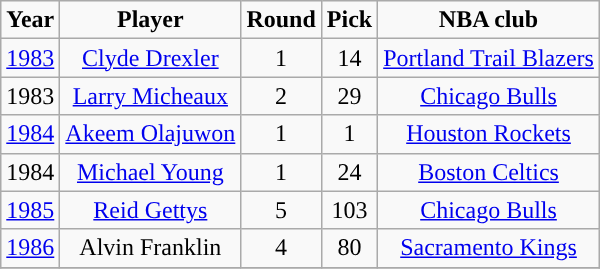<table class="wikitable">
<tr align="center">
<td><strong>Year</strong></td>
<td><strong>Player</strong></td>
<td><strong>Round</strong></td>
<td><strong>Pick</strong></td>
<td><strong>NBA club</strong></td>
</tr>
<tr align="center" bgcolor="">
<td><a href='#'>1983</a></td>
<td><a href='#'>Clyde Drexler</a></td>
<td>1</td>
<td>14</td>
<td><a href='#'>Portland Trail Blazers</a></td>
</tr>
<tr align="center" bgcolor="">
<td>1983</td>
<td><a href='#'>Larry Micheaux</a></td>
<td>2</td>
<td>29</td>
<td><a href='#'>Chicago Bulls</a></td>
</tr>
<tr align="center" bgcolor="">
<td><a href='#'>1984</a></td>
<td><a href='#'>Akeem Olajuwon</a></td>
<td>1</td>
<td>1</td>
<td><a href='#'>Houston Rockets</a></td>
</tr>
<tr align="center" bgcolor="">
<td>1984</td>
<td><a href='#'>Michael Young</a></td>
<td>1</td>
<td>24</td>
<td><a href='#'>Boston Celtics</a></td>
</tr>
<tr align="center" bgcolor="">
<td><a href='#'>1985</a></td>
<td><a href='#'>Reid Gettys</a></td>
<td>5</td>
<td>103</td>
<td><a href='#'>Chicago Bulls</a></td>
</tr>
<tr align="center" bgcolor="">
<td><a href='#'>1986</a></td>
<td>Alvin Franklin</td>
<td>4</td>
<td>80</td>
<td><a href='#'>Sacramento Kings</a></td>
</tr>
<tr align="center" bgcolor="">
</tr>
</table>
